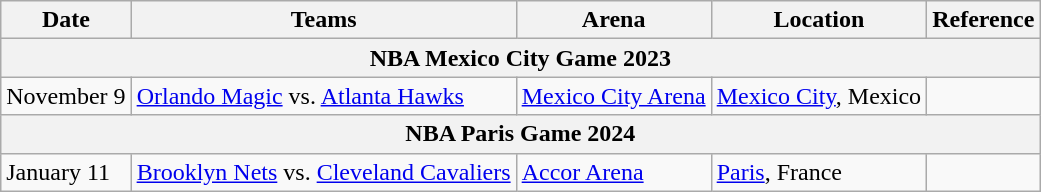<table class="wikitable">
<tr>
<th>Date</th>
<th>Teams</th>
<th>Arena</th>
<th>Location</th>
<th>Reference</th>
</tr>
<tr>
<th colspan="5">NBA Mexico City Game 2023</th>
</tr>
<tr>
<td>November 9</td>
<td><a href='#'>Orlando Magic</a> vs. <a href='#'>Atlanta Hawks</a></td>
<td><a href='#'>Mexico City Arena</a></td>
<td><a href='#'>Mexico City</a>, Mexico</td>
<td></td>
</tr>
<tr>
<th colspan="5">NBA Paris Game 2024</th>
</tr>
<tr>
<td>January 11</td>
<td><a href='#'>Brooklyn Nets</a> vs. <a href='#'>Cleveland Cavaliers</a></td>
<td><a href='#'>Accor Arena</a></td>
<td><a href='#'>Paris</a>, France</td>
<td></td>
</tr>
</table>
